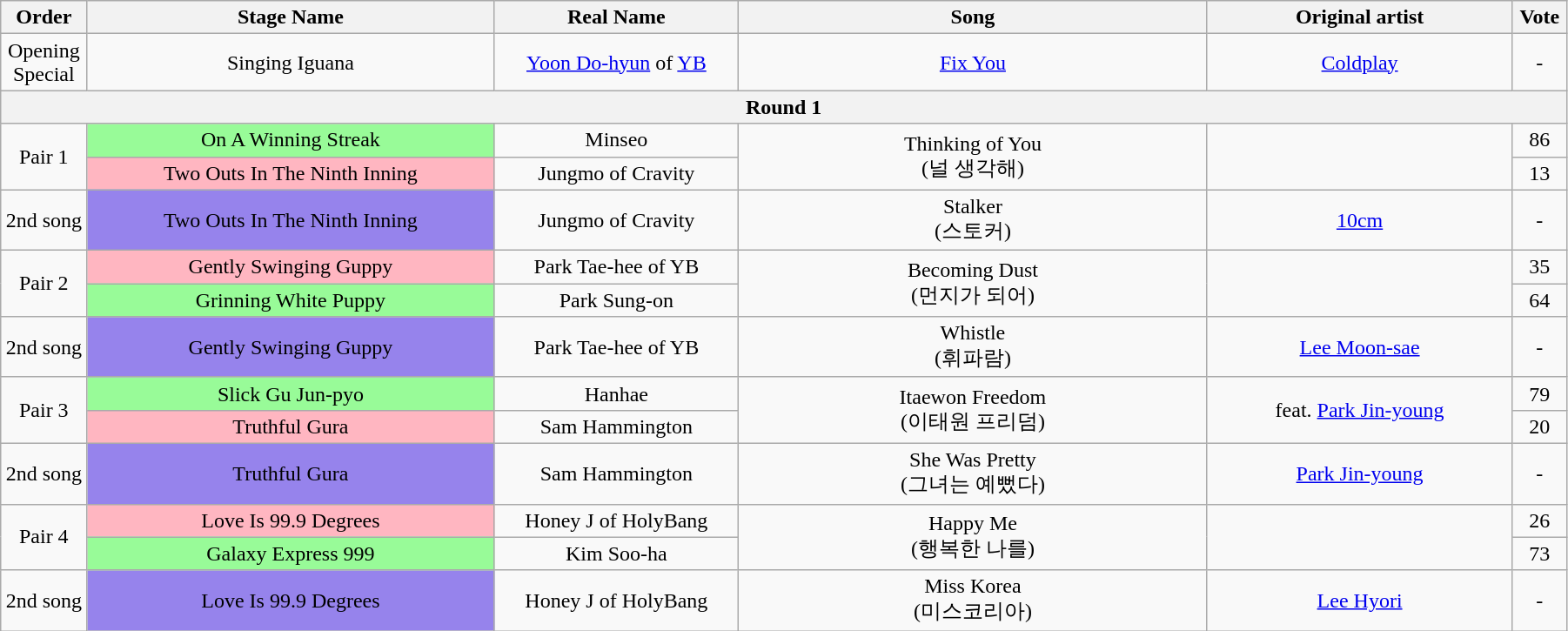<table class="wikitable" style="text-align:center; width:95%;">
<tr>
<th style="width:1%;">Order</th>
<th style="width:20%;">Stage Name</th>
<th style="width:12%;">Real Name</th>
<th style="width:23%;">Song</th>
<th style="width:15%;">Original artist</th>
<th style="width:1%;">Vote</th>
</tr>
<tr>
<td>Opening Special</td>
<td>Singing Iguana</td>
<td><a href='#'>Yoon Do-hyun</a> of <a href='#'>YB</a></td>
<td><a href='#'>Fix You</a></td>
<td><a href='#'>Coldplay</a></td>
<td>-</td>
</tr>
<tr>
<th colspan=6>Round 1</th>
</tr>
<tr>
<td rowspan=2>Pair 1</td>
<td bgcolor="palegreen">On A Winning Streak</td>
<td>Minseo</td>
<td rowspan=2>Thinking of You<br>(널 생각해)</td>
<td rowspan=2></td>
<td>86</td>
</tr>
<tr>
<td bgcolor="lightpink">Two Outs In The Ninth Inning</td>
<td>Jungmo of Cravity</td>
<td>13</td>
</tr>
<tr>
<td>2nd song</td>
<td bgcolor="#9683EC">Two Outs In The Ninth Inning</td>
<td>Jungmo of Cravity</td>
<td>Stalker<br>(스토커)</td>
<td><a href='#'>10cm</a></td>
<td>-</td>
</tr>
<tr>
<td rowspan=2>Pair 2</td>
<td bgcolor="lightpink">Gently Swinging Guppy</td>
<td>Park Tae-hee of YB</td>
<td rowspan=2>Becoming Dust<br>(먼지가 되어)</td>
<td rowspan=2></td>
<td>35</td>
</tr>
<tr>
<td bgcolor="palegreen">Grinning White Puppy</td>
<td>Park Sung-on</td>
<td>64</td>
</tr>
<tr>
<td>2nd song</td>
<td bgcolor="#9683EC">Gently Swinging Guppy</td>
<td>Park Tae-hee of YB</td>
<td>Whistle<br>(휘파람)</td>
<td><a href='#'>Lee Moon-sae</a></td>
<td>-</td>
</tr>
<tr>
<td rowspan=2>Pair 3</td>
<td bgcolor="palegreen">Slick Gu Jun-pyo</td>
<td>Hanhae</td>
<td rowspan=2>Itaewon Freedom<br>(이태원 프리덤)</td>
<td rowspan=2> feat. <a href='#'>Park Jin-young</a></td>
<td>79</td>
</tr>
<tr>
<td bgcolor="lightpink">Truthful Gura</td>
<td>Sam Hammington</td>
<td>20</td>
</tr>
<tr>
<td>2nd song</td>
<td bgcolor="#9683EC">Truthful Gura</td>
<td>Sam Hammington</td>
<td>She Was Pretty<br>(그녀는 예뻤다)</td>
<td><a href='#'>Park Jin-young</a></td>
<td>-</td>
</tr>
<tr>
<td rowspan=2>Pair 4</td>
<td bgcolor="lightpink">Love Is 99.9 Degrees</td>
<td>Honey J of HolyBang</td>
<td rowspan=2>Happy Me<br>(행복한 나를)</td>
<td rowspan=2></td>
<td>26</td>
</tr>
<tr>
<td bgcolor="palegreen">Galaxy Express 999</td>
<td>Kim Soo-ha</td>
<td>73</td>
</tr>
<tr>
<td>2nd song</td>
<td bgcolor="#9683EC">Love Is 99.9 Degrees</td>
<td>Honey J of HolyBang</td>
<td>Miss Korea<br>(미스코리아)</td>
<td><a href='#'>Lee Hyori</a></td>
<td>-</td>
</tr>
</table>
